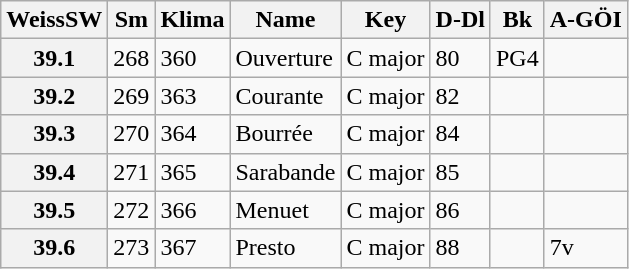<table border="1" class="wikitable sortable">
<tr>
<th data-sort-type="number">WeissSW</th>
<th>Sm</th>
<th>Klima</th>
<th class="unsortable">Name</th>
<th class="unsortable">Key</th>
<th>D-Dl</th>
<th>Bk</th>
<th>A-GÖI</th>
</tr>
<tr>
<th data-sort-value="1">39.1</th>
<td>268</td>
<td>360</td>
<td>Ouverture</td>
<td>C major</td>
<td>80</td>
<td>PG4</td>
<td></td>
</tr>
<tr>
<th data-sort-value="2">39.2</th>
<td>269</td>
<td>363</td>
<td>Courante</td>
<td>C major</td>
<td>82</td>
<td></td>
<td></td>
</tr>
<tr>
<th data-sort-value="3">39.3</th>
<td>270</td>
<td>364</td>
<td>Bourrée</td>
<td>C major</td>
<td>84</td>
<td></td>
<td></td>
</tr>
<tr>
<th data-sort-value="4">39.4</th>
<td>271</td>
<td>365</td>
<td>Sarabande</td>
<td>C major</td>
<td>85</td>
<td></td>
<td></td>
</tr>
<tr>
<th data-sort-value="5">39.5</th>
<td>272</td>
<td>366</td>
<td>Menuet</td>
<td>C major</td>
<td>86</td>
<td></td>
<td></td>
</tr>
<tr>
<th data-sort-value="6">39.6</th>
<td>273</td>
<td>367</td>
<td>Presto</td>
<td>C major</td>
<td>88</td>
<td></td>
<td>7v</td>
</tr>
</table>
